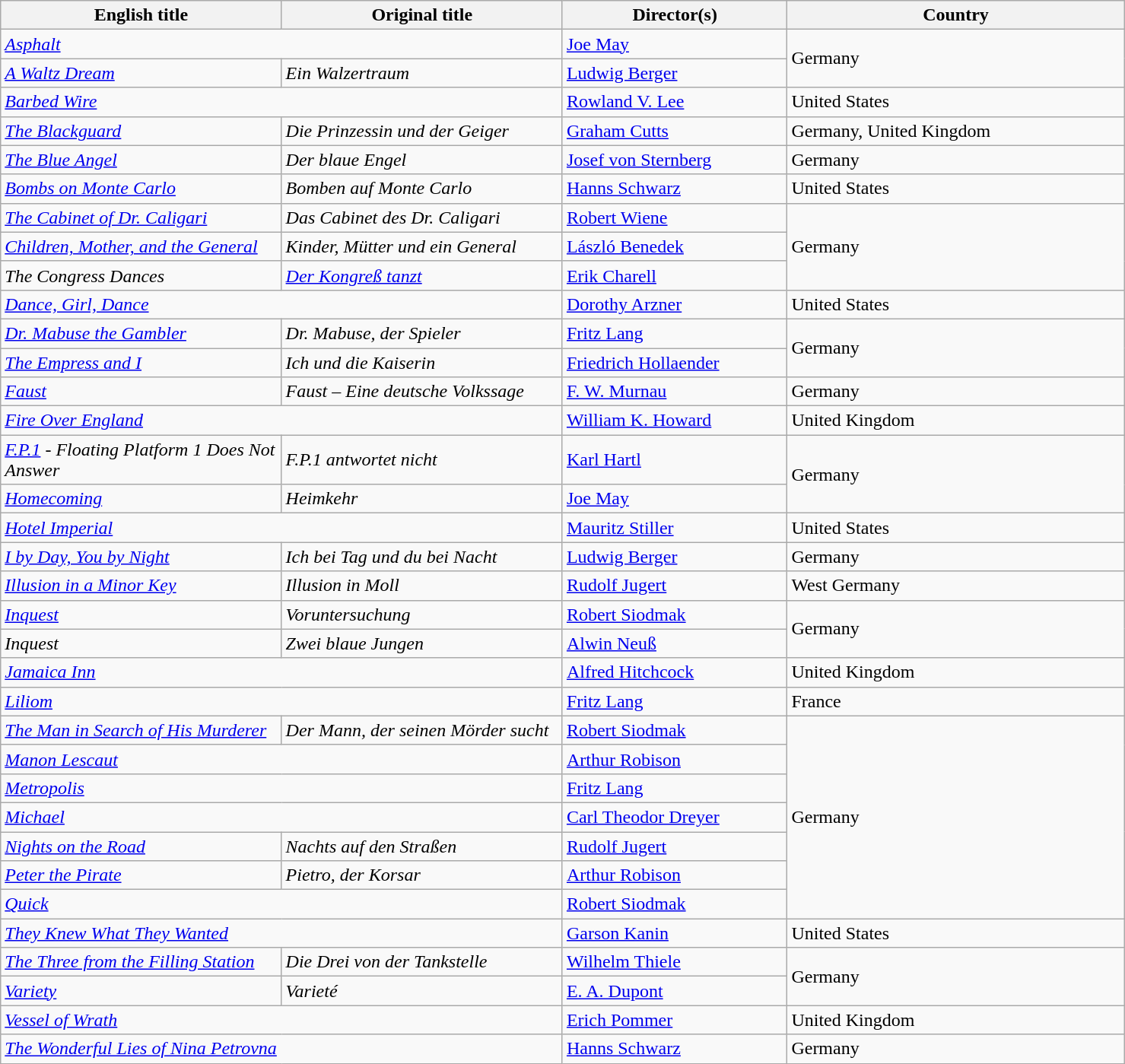<table class="wikitable" width="78%" cellpadding="5">
<tr>
<th width="25%">English title</th>
<th width="25%">Original title</th>
<th width="20%">Director(s)</th>
<th width="30%">Country</th>
</tr>
<tr>
<td colspan="2"><em><a href='#'>Asphalt</a></em></td>
<td><a href='#'>Joe May</a></td>
<td rowspan="2">Germany</td>
</tr>
<tr>
<td><em><a href='#'>A Waltz Dream</a></em></td>
<td><em>Ein Walzertraum</em></td>
<td><a href='#'>Ludwig Berger</a></td>
</tr>
<tr>
<td colspan="2"><em><a href='#'>Barbed Wire</a></em></td>
<td><a href='#'>Rowland V. Lee</a></td>
<td>United States</td>
</tr>
<tr>
<td><em><a href='#'>The Blackguard</a></em></td>
<td><em>Die Prinzessin und der Geiger</em></td>
<td><a href='#'>Graham Cutts</a></td>
<td>Germany, United Kingdom</td>
</tr>
<tr>
<td><em><a href='#'>The Blue Angel</a></em></td>
<td><em>Der blaue Engel</em></td>
<td><a href='#'>Josef von Sternberg</a></td>
<td>Germany</td>
</tr>
<tr>
<td><em><a href='#'>Bombs on Monte Carlo</a></em></td>
<td><em>Bomben auf Monte Carlo</em></td>
<td><a href='#'>Hanns Schwarz</a></td>
<td>United States</td>
</tr>
<tr>
<td><em><a href='#'>The Cabinet of Dr. Caligari</a></em></td>
<td><em>Das Cabinet des Dr. Caligari</em></td>
<td><a href='#'>Robert Wiene</a></td>
<td rowspan="3">Germany</td>
</tr>
<tr>
<td><em><a href='#'>Children, Mother, and the General</a></em></td>
<td><em>Kinder, Mütter und ein General</em></td>
<td><a href='#'>László Benedek</a></td>
</tr>
<tr>
<td><em>The Congress Dances</em></td>
<td><em><a href='#'>Der Kongreß tanzt</a></em></td>
<td><a href='#'>Erik Charell</a></td>
</tr>
<tr>
<td colspan="2"><em><a href='#'>Dance, Girl, Dance</a></em></td>
<td><a href='#'>Dorothy Arzner</a></td>
<td>United States</td>
</tr>
<tr>
<td><em><a href='#'>Dr. Mabuse the Gambler</a></em></td>
<td><em>Dr. Mabuse, der Spieler</em></td>
<td><a href='#'>Fritz Lang</a></td>
<td rowspan="2">Germany</td>
</tr>
<tr>
<td><em><a href='#'>The Empress and I</a></em></td>
<td><em>Ich und die Kaiserin</em></td>
<td><a href='#'>Friedrich Hollaender</a></td>
</tr>
<tr>
<td><em><a href='#'>Faust</a></em></td>
<td><em>Faust – Eine deutsche Volkssage</em></td>
<td><a href='#'>F. W. Murnau</a></td>
<td>Germany</td>
</tr>
<tr>
<td colspan="2"><em><a href='#'>Fire Over England</a></em></td>
<td><a href='#'>William K. Howard</a></td>
<td>United Kingdom</td>
</tr>
<tr>
<td><em><a href='#'>F.P.1</a> - Floating Platform 1 Does Not Answer</em></td>
<td><em>F.P.1 antwortet nicht</em></td>
<td><a href='#'>Karl Hartl</a></td>
<td rowspan="2">Germany</td>
</tr>
<tr>
<td><em><a href='#'>Homecoming</a></em></td>
<td><em>Heimkehr</em></td>
<td><a href='#'>Joe May</a></td>
</tr>
<tr>
<td colspan="2"><em><a href='#'>Hotel Imperial</a></em></td>
<td><a href='#'>Mauritz Stiller</a></td>
<td>United States</td>
</tr>
<tr>
<td><em><a href='#'>I by Day, You by Night</a></em></td>
<td><em>Ich bei Tag und du bei Nacht</em></td>
<td><a href='#'>Ludwig Berger</a></td>
<td>Germany</td>
</tr>
<tr>
<td><em><a href='#'>Illusion in a Minor Key</a></em></td>
<td><em>Illusion in Moll</em></td>
<td><a href='#'>Rudolf Jugert</a></td>
<td>West Germany</td>
</tr>
<tr>
<td><em><a href='#'>Inquest</a></em></td>
<td><em>Voruntersuchung</em></td>
<td><a href='#'>Robert Siodmak</a></td>
<td rowspan="2">Germany</td>
</tr>
<tr>
<td><em>Inquest</em></td>
<td><em>Zwei blaue Jungen</em></td>
<td><a href='#'>Alwin Neuß</a></td>
</tr>
<tr>
<td colspan="2"><em><a href='#'>Jamaica Inn</a></em></td>
<td><a href='#'>Alfred Hitchcock</a></td>
<td>United Kingdom</td>
</tr>
<tr>
<td colspan="2"><em><a href='#'>Liliom</a></em></td>
<td><a href='#'>Fritz Lang</a></td>
<td>France</td>
</tr>
<tr>
<td><em><a href='#'>The Man in Search of His Murderer</a></em></td>
<td><em>Der Mann, der seinen Mörder sucht</em></td>
<td><a href='#'>Robert Siodmak</a></td>
<td rowspan="7">Germany</td>
</tr>
<tr>
<td colspan="2"><em><a href='#'>Manon Lescaut</a></em></td>
<td><a href='#'>Arthur Robison</a></td>
</tr>
<tr>
<td colspan="2"><em><a href='#'>Metropolis</a></em></td>
<td><a href='#'>Fritz Lang</a></td>
</tr>
<tr>
<td colspan="2"><em><a href='#'>Michael</a></em></td>
<td><a href='#'>Carl Theodor Dreyer</a></td>
</tr>
<tr>
<td><em><a href='#'>Nights on the Road</a></em></td>
<td><em>Nachts auf den Straßen</em></td>
<td><a href='#'>Rudolf Jugert</a></td>
</tr>
<tr>
<td><em><a href='#'>Peter the Pirate</a></em></td>
<td><em>Pietro, der Korsar</em></td>
<td><a href='#'>Arthur Robison</a></td>
</tr>
<tr>
<td colspan="2"><em><a href='#'>Quick</a></em></td>
<td><a href='#'>Robert Siodmak</a></td>
</tr>
<tr>
<td colspan="2"><em><a href='#'>They Knew What They Wanted</a></em></td>
<td><a href='#'>Garson Kanin</a></td>
<td>United States</td>
</tr>
<tr>
<td><em><a href='#'>The Three from the Filling Station</a></em></td>
<td><em>Die Drei von der Tankstelle</em></td>
<td><a href='#'>Wilhelm Thiele</a></td>
<td rowspan="2">Germany</td>
</tr>
<tr>
<td><em><a href='#'>Variety</a></em></td>
<td><em>Varieté</em></td>
<td><a href='#'>E. A. Dupont</a></td>
</tr>
<tr>
<td colspan="2"><em><a href='#'>Vessel of Wrath</a></em></td>
<td><a href='#'>Erich Pommer</a></td>
<td>United Kingdom</td>
</tr>
<tr>
<td colspan="2"><em><a href='#'>The Wonderful Lies of Nina Petrovna</a></em></td>
<td><a href='#'>Hanns Schwarz</a></td>
<td>Germany</td>
</tr>
</table>
